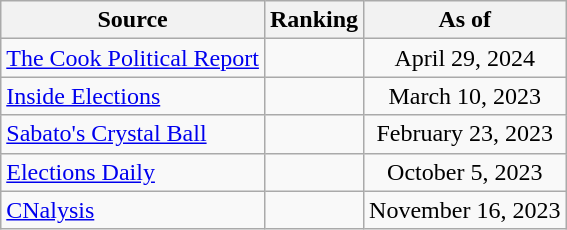<table class="wikitable" style="text-align:center">
<tr>
<th>Source</th>
<th>Ranking</th>
<th>As of</th>
</tr>
<tr>
<td align=left><a href='#'>The Cook Political Report</a></td>
<td></td>
<td>April 29, 2024</td>
</tr>
<tr>
<td align=left><a href='#'>Inside Elections</a></td>
<td></td>
<td>March 10, 2023</td>
</tr>
<tr>
<td align=left><a href='#'>Sabato's Crystal Ball</a></td>
<td></td>
<td>February 23, 2023</td>
</tr>
<tr>
<td align=left><a href='#'>Elections Daily</a></td>
<td></td>
<td>October 5, 2023</td>
</tr>
<tr>
<td align=left><a href='#'>CNalysis</a></td>
<td></td>
<td>November 16, 2023</td>
</tr>
</table>
